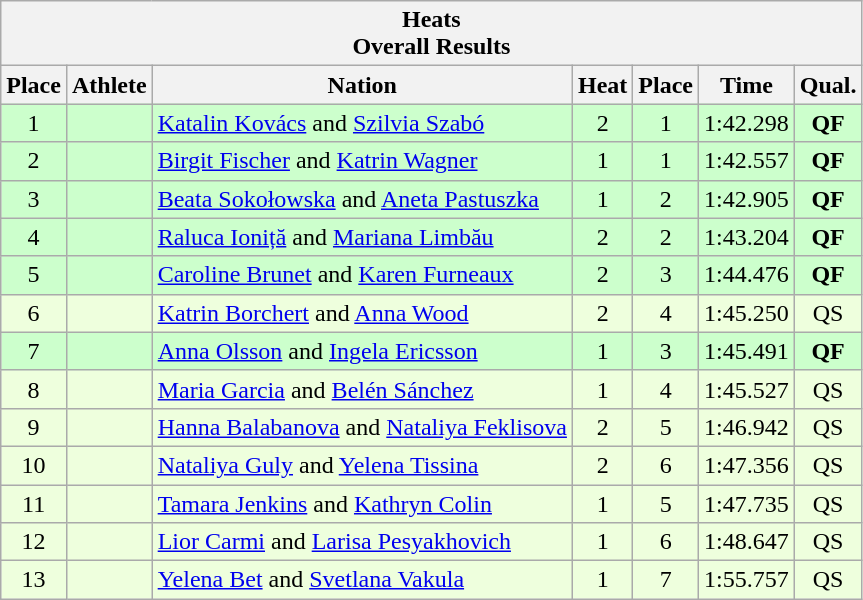<table class="wikitable sortable">
<tr>
<th colspan=7>Heats <br>Overall Results</th>
</tr>
<tr>
<th>Place</th>
<th>Athlete</th>
<th>Nation</th>
<th>Heat</th>
<th>Place</th>
<th>Time</th>
<th>Qual.</th>
</tr>
<tr bgcolor="ccffcc">
<td align="center">1</td>
<td align="left"></td>
<td align="left"><a href='#'>Katalin Kovács</a> and <a href='#'>Szilvia Szabó</a></td>
<td align="center">2</td>
<td align="center">1</td>
<td align="center">1:42.298</td>
<td align="center"><strong>QF</strong></td>
</tr>
<tr bgcolor="ccffcc">
<td align="center">2</td>
<td align="left"></td>
<td align="left"><a href='#'>Birgit Fischer</a> and <a href='#'>Katrin Wagner</a></td>
<td align="center">1</td>
<td align="center">1</td>
<td align="center">1:42.557</td>
<td align="center"><strong>QF</strong></td>
</tr>
<tr bgcolor="ccffcc">
<td align="center">3</td>
<td align="left"></td>
<td align="left"><a href='#'>Beata Sokołowska</a> and <a href='#'>Aneta Pastuszka</a></td>
<td align="center">1</td>
<td align="center">2</td>
<td align="center">1:42.905</td>
<td align="center"><strong>QF</strong></td>
</tr>
<tr bgcolor="ccffcc">
<td align="center">4</td>
<td align="left"></td>
<td align="left"><a href='#'>Raluca Ioniță</a> and <a href='#'>Mariana Limbău</a></td>
<td align="center">2</td>
<td align="center">2</td>
<td align="center">1:43.204</td>
<td align="center"><strong>QF</strong></td>
</tr>
<tr bgcolor="ccffcc">
<td align="center">5</td>
<td align="left"></td>
<td align="left"><a href='#'>Caroline Brunet</a> and <a href='#'>Karen Furneaux</a></td>
<td align="center">2</td>
<td align="center">3</td>
<td align="center">1:44.476</td>
<td align="center"><strong>QF</strong></td>
</tr>
<tr bgcolor="eeffdd">
<td align="center">6</td>
<td align="left"></td>
<td align="left"><a href='#'>Katrin Borchert</a> and <a href='#'>Anna Wood</a></td>
<td align="center">2</td>
<td align="center">4</td>
<td align="center">1:45.250</td>
<td align="center">QS</td>
</tr>
<tr bgcolor="ccffcc">
<td align="center">7</td>
<td align="left"></td>
<td align="left"><a href='#'>Anna Olsson</a> and <a href='#'>Ingela Ericsson</a></td>
<td align="center">1</td>
<td align="center">3</td>
<td align="center">1:45.491</td>
<td align="center"><strong>QF</strong></td>
</tr>
<tr bgcolor="eeffdd">
<td align="center">8</td>
<td align="left"></td>
<td align="left"><a href='#'>Maria Garcia</a> and <a href='#'>Belén Sánchez</a></td>
<td align="center">1</td>
<td align="center">4</td>
<td align="center">1:45.527</td>
<td align="center">QS</td>
</tr>
<tr bgcolor="eeffdd">
<td align="center">9</td>
<td align="left"></td>
<td align="left"><a href='#'>Hanna Balabanova</a> and <a href='#'>Nataliya Feklisova</a></td>
<td align="center">2</td>
<td align="center">5</td>
<td align="center">1:46.942</td>
<td align="center">QS</td>
</tr>
<tr bgcolor="eeffdd">
<td align="center">10</td>
<td align="left"></td>
<td align="left"><a href='#'>Nataliya Guly</a> and <a href='#'>Yelena Tissina</a></td>
<td align="center">2</td>
<td align="center">6</td>
<td align="center">1:47.356</td>
<td align="center">QS</td>
</tr>
<tr bgcolor="eeffdd">
<td align="center">11</td>
<td align="left"></td>
<td align="left"><a href='#'>Tamara Jenkins</a> and <a href='#'>Kathryn Colin</a></td>
<td align="center">1</td>
<td align="center">5</td>
<td align="center">1:47.735</td>
<td align="center">QS</td>
</tr>
<tr bgcolor="eeffdd">
<td align="center">12</td>
<td align="left"></td>
<td align="left"><a href='#'>Lior Carmi</a> and <a href='#'>Larisa Pesyakhovich</a></td>
<td align="center">1</td>
<td align="center">6</td>
<td align="center">1:48.647</td>
<td align="center">QS</td>
</tr>
<tr bgcolor="eeffdd">
<td align="center">13</td>
<td align="left"></td>
<td align="left"><a href='#'>Yelena Bet</a> and <a href='#'>Svetlana Vakula</a></td>
<td align="center">1</td>
<td align="center">7</td>
<td align="center">1:55.757</td>
<td align="center">QS</td>
</tr>
</table>
